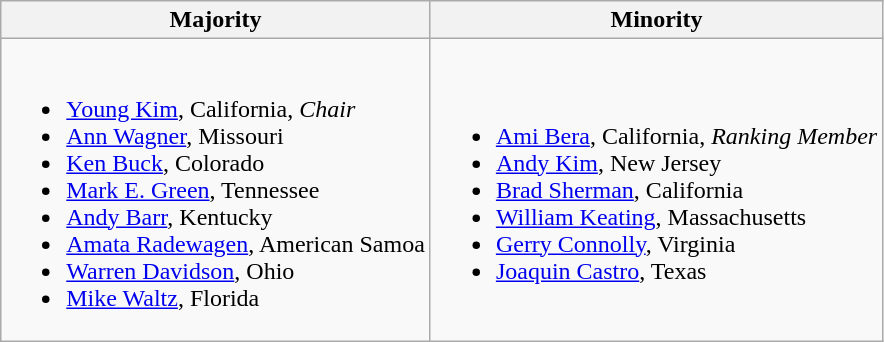<table class=wikitable>
<tr>
<th>Majority</th>
<th>Minority</th>
</tr>
<tr>
<td><br><ul><li><a href='#'>Young Kim</a>, California, <em>Chair</em></li><li><a href='#'>Ann Wagner</a>, Missouri</li><li><a href='#'>Ken Buck</a>, Colorado</li><li><a href='#'>Mark E. Green</a>, Tennessee</li><li><a href='#'>Andy Barr</a>, Kentucky</li><li><a href='#'>Amata Radewagen</a>, American Samoa</li><li><a href='#'>Warren Davidson</a>, Ohio</li><li><a href='#'>Mike Waltz</a>, Florida</li></ul></td>
<td><br><ul><li><a href='#'>Ami Bera</a>, California, <em>Ranking Member</em></li><li><a href='#'>Andy Kim</a>, New Jersey</li><li><a href='#'>Brad Sherman</a>, California</li><li><a href='#'>William Keating</a>, Massachusetts</li><li><a href='#'>Gerry Connolly</a>, Virginia</li><li><a href='#'>Joaquin Castro</a>, Texas</li></ul></td>
</tr>
</table>
